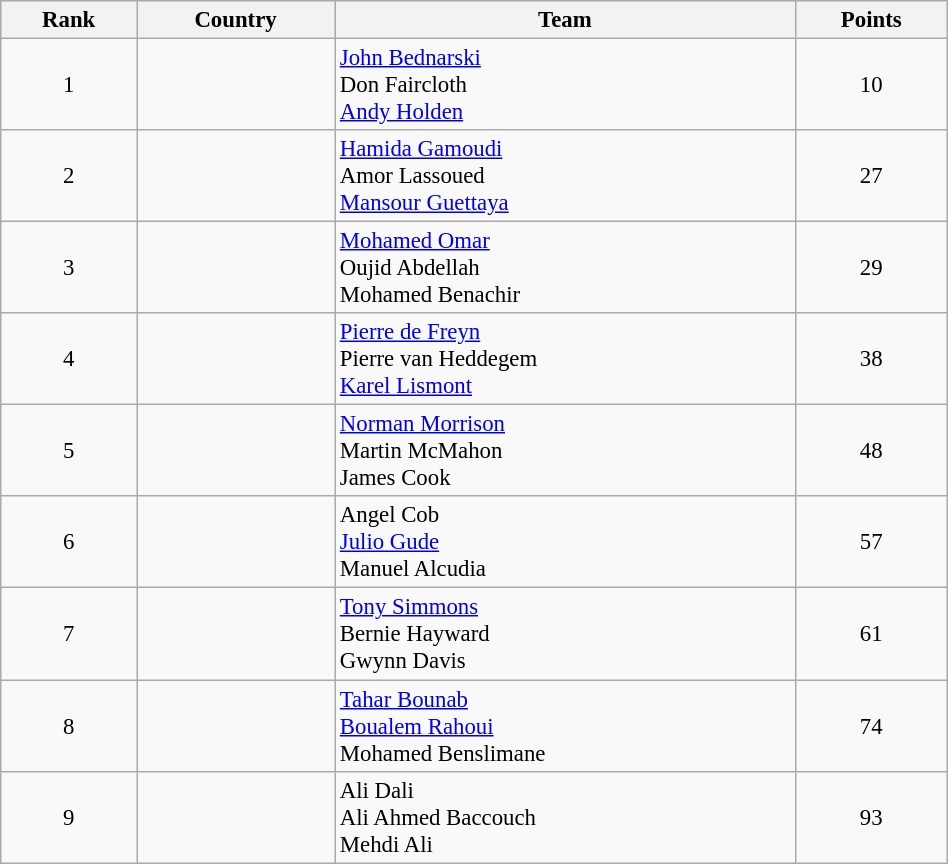<table class="wikitable sortable" style=" text-align:center; font-size:95%;" width="50%">
<tr>
<th>Rank</th>
<th>Country</th>
<th>Team</th>
<th>Points</th>
</tr>
<tr>
<td align=center>1</td>
<td align=left></td>
<td align=left><a href='#'>John Bednarski</a><br>Don Faircloth<br><a href='#'>Andy Holden</a></td>
<td>10</td>
</tr>
<tr>
<td align=center>2</td>
<td align=left></td>
<td align=left><a href='#'>Hamida Gamoudi</a><br>Amor Lassoued<br><a href='#'>Mansour Guettaya</a></td>
<td>27</td>
</tr>
<tr>
<td align=center>3</td>
<td align=left></td>
<td align=left><a href='#'>Mohamed Omar</a><br>Oujid Abdellah<br>Mohamed Benachir</td>
<td>29</td>
</tr>
<tr>
<td align=center>4</td>
<td align=left></td>
<td align=left><a href='#'>Pierre de Freyn</a><br>Pierre van Heddegem<br><a href='#'>Karel Lismont</a></td>
<td>38</td>
</tr>
<tr>
<td align=center>5</td>
<td align=left></td>
<td align=left><a href='#'>Norman Morrison</a><br>Martin McMahon<br>James Cook</td>
<td>48</td>
</tr>
<tr>
<td align=center>6</td>
<td align=left></td>
<td align=left>Angel Cob<br><a href='#'>Julio Gude</a><br>Manuel Alcudia</td>
<td>57</td>
</tr>
<tr>
<td align=center>7</td>
<td align=left></td>
<td align=left><a href='#'>Tony Simmons</a><br>Bernie Hayward<br>Gwynn Davis</td>
<td>61</td>
</tr>
<tr>
<td align=center>8</td>
<td align=left></td>
<td align=left><a href='#'>Tahar Bounab</a><br><a href='#'>Boualem Rahoui</a><br>Mohamed Benslimane</td>
<td>74</td>
</tr>
<tr>
<td align=center>9</td>
<td align=left></td>
<td align=left>Ali Dali<br>Ali Ahmed Baccouch<br>Mehdi Ali</td>
<td>93</td>
</tr>
</table>
